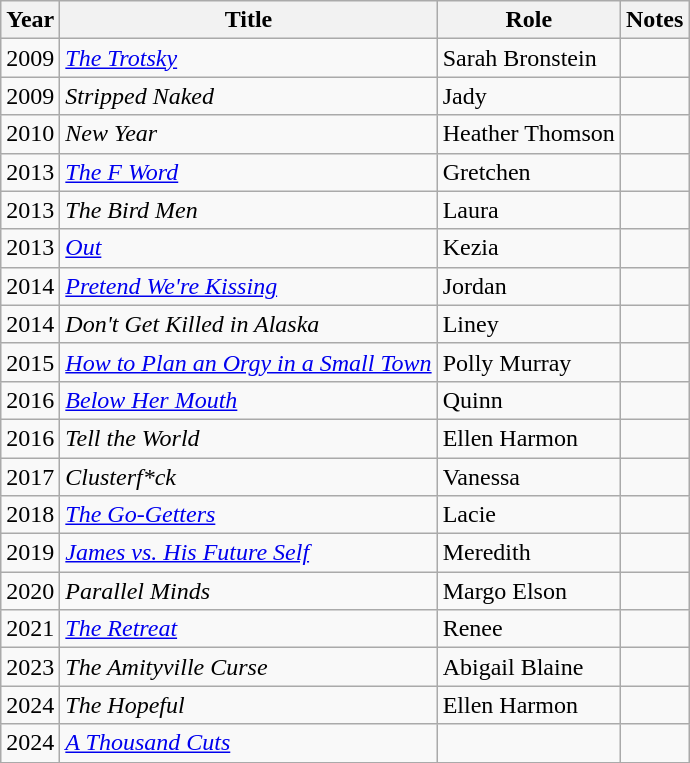<table class="wikitable sortable">
<tr>
<th>Year</th>
<th>Title</th>
<th>Role</th>
<th class="unsortable">Notes</th>
</tr>
<tr>
<td>2009</td>
<td data-sort-value="Trotsky, The"><em><a href='#'>The Trotsky</a></em></td>
<td>Sarah Bronstein</td>
<td></td>
</tr>
<tr>
<td>2009</td>
<td><em>Stripped Naked</em></td>
<td>Jady</td>
<td></td>
</tr>
<tr>
<td>2010</td>
<td><em>New Year</em></td>
<td>Heather Thomson</td>
<td></td>
</tr>
<tr>
<td>2013</td>
<td data-sort-value="F Word, The"><a href='#'><em>The F Word</em></a></td>
<td>Gretchen</td>
<td></td>
</tr>
<tr>
<td>2013</td>
<td data-sort-value="Bird Men, The"><em>The Bird Men</em></td>
<td>Laura</td>
<td></td>
</tr>
<tr>
<td>2013</td>
<td><em><a href='#'>Out</a></em></td>
<td>Kezia</td>
<td></td>
</tr>
<tr>
<td>2014</td>
<td><em><a href='#'>Pretend We're Kissing</a></em></td>
<td>Jordan</td>
<td></td>
</tr>
<tr>
<td>2014</td>
<td><em>Don't Get Killed in Alaska</em></td>
<td>Liney</td>
<td></td>
</tr>
<tr>
<td>2015</td>
<td><em><a href='#'>How to Plan an Orgy in a Small Town</a></em></td>
<td>Polly Murray</td>
<td></td>
</tr>
<tr>
<td>2016</td>
<td><em><a href='#'>Below Her Mouth</a></em></td>
<td>Quinn</td>
<td></td>
</tr>
<tr>
<td>2016</td>
<td><em>Tell the World</em></td>
<td>Ellen Harmon</td>
<td></td>
</tr>
<tr>
<td>2017</td>
<td><em>Clusterf*ck</em></td>
<td>Vanessa</td>
<td></td>
</tr>
<tr>
<td>2018</td>
<td data-sort-value="Go-Getters, The"><em><a href='#'>The Go-Getters</a></em></td>
<td>Lacie</td>
<td></td>
</tr>
<tr>
<td>2019</td>
<td><em><a href='#'>James vs. His Future Self</a></em></td>
<td>Meredith</td>
<td></td>
</tr>
<tr>
<td>2020</td>
<td><em>Parallel Minds</em></td>
<td>Margo Elson</td>
<td></td>
</tr>
<tr>
<td>2021</td>
<td data-sort-value="Retreat, The"><a href='#'><em>The Retreat</em></a></td>
<td>Renee</td>
<td></td>
</tr>
<tr>
<td>2023</td>
<td data-sort-value="Amityville Curse, The"><em>The Amityville Curse</em></td>
<td>Abigail Blaine</td>
<td></td>
</tr>
<tr>
<td>2024</td>
<td data-sort-value="Hopeful, The"><em>The Hopeful</em></td>
<td>Ellen Harmon</td>
<td></td>
</tr>
<tr>
<td>2024</td>
<td><em><a href='#'>A Thousand Cuts</a></em></td>
<td></td>
<td></td>
</tr>
</table>
